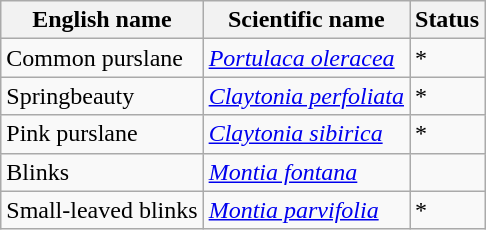<table class="wikitable" |>
<tr>
<th>English name</th>
<th>Scientific name</th>
<th>Status</th>
</tr>
<tr>
<td>Common purslane</td>
<td><em><a href='#'>Portulaca oleracea</a></em></td>
<td>*</td>
</tr>
<tr>
<td>Springbeauty</td>
<td><em><a href='#'>Claytonia perfoliata</a></em></td>
<td>*</td>
</tr>
<tr>
<td>Pink purslane</td>
<td><em><a href='#'>Claytonia sibirica</a></em></td>
<td>*</td>
</tr>
<tr>
<td>Blinks</td>
<td><em><a href='#'>Montia fontana</a></em></td>
<td></td>
</tr>
<tr>
<td>Small-leaved blinks</td>
<td><em><a href='#'>Montia parvifolia</a></em></td>
<td>*</td>
</tr>
</table>
